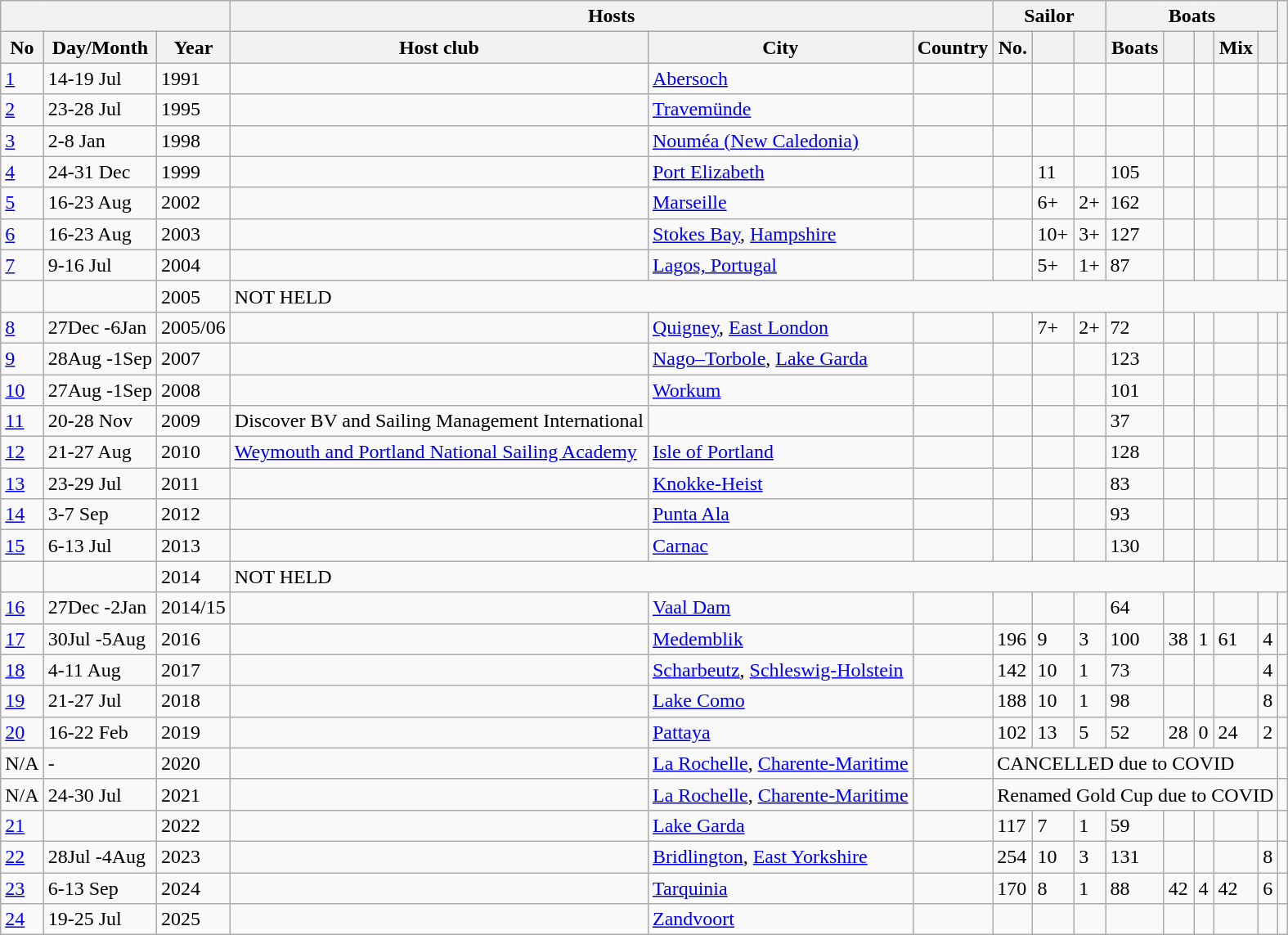<table class="wikitable">
<tr>
<th colspan=3></th>
<th colspan=3>Hosts</th>
<th colspan=3>Sailor</th>
<th colspan=5>Boats</th>
<th rowspan=2></th>
</tr>
<tr>
<th>No</th>
<th>Day/Month</th>
<th>Year</th>
<th>Host club</th>
<th>City</th>
<th>Country</th>
<th>No.</th>
<th></th>
<th></th>
<th>Boats</th>
<th></th>
<th></th>
<th>Mix</th>
<th></th>
</tr>
<tr>
<td><a href='#'>1</a></td>
<td>14-19 Jul</td>
<td>1991</td>
<td></td>
<td><a href='#'>Abersoch</a></td>
<td></td>
<td></td>
<td></td>
<td></td>
<td></td>
<td></td>
<td></td>
<td></td>
<td></td>
<td></td>
</tr>
<tr>
<td><a href='#'>2</a></td>
<td>23-28 Jul</td>
<td>1995</td>
<td></td>
<td><a href='#'>Travemünde</a></td>
<td></td>
<td></td>
<td></td>
<td></td>
<td></td>
<td></td>
<td></td>
<td></td>
<td></td>
<td></td>
</tr>
<tr>
<td><a href='#'>3</a></td>
<td>2-8 Jan</td>
<td>1998</td>
<td></td>
<td><a href='#'>Nouméa (New Caledonia)</a></td>
<td></td>
<td></td>
<td></td>
<td></td>
<td></td>
<td></td>
<td></td>
<td></td>
<td></td>
<td></td>
</tr>
<tr>
<td><a href='#'>4</a></td>
<td>24-31 Dec</td>
<td>1999</td>
<td></td>
<td><a href='#'>Port Elizabeth</a></td>
<td></td>
<td></td>
<td>11</td>
<td></td>
<td>105</td>
<td></td>
<td></td>
<td></td>
<td></td>
<td></td>
</tr>
<tr>
<td><a href='#'>5</a></td>
<td>16-23 Aug</td>
<td>2002</td>
<td></td>
<td><a href='#'>Marseille</a></td>
<td></td>
<td></td>
<td>6+</td>
<td>2+</td>
<td>162</td>
<td></td>
<td></td>
<td></td>
<td></td>
<td></td>
</tr>
<tr>
<td><a href='#'>6</a></td>
<td>16-23 Aug</td>
<td>2003</td>
<td></td>
<td><a href='#'>Stokes Bay</a>, <a href='#'>Hampshire</a></td>
<td></td>
<td></td>
<td>10+</td>
<td>3+</td>
<td>127</td>
<td></td>
<td></td>
<td></td>
<td></td>
<td></td>
</tr>
<tr>
<td><a href='#'>7</a></td>
<td>9-16 Jul</td>
<td>2004</td>
<td></td>
<td><a href='#'>Lagos, Portugal</a></td>
<td></td>
<td></td>
<td>5+</td>
<td>1+</td>
<td>87</td>
<td></td>
<td></td>
<td></td>
<td></td>
<td></td>
</tr>
<tr>
<td></td>
<td></td>
<td>2005</td>
<td colspan=7>NOT HELD</td>
</tr>
<tr>
<td><a href='#'>8</a></td>
<td>27Dec -6Jan</td>
<td>2005/06</td>
<td></td>
<td><a href='#'>Quigney</a>, <a href='#'>East London</a></td>
<td></td>
<td></td>
<td>7+</td>
<td>2+</td>
<td>72</td>
<td></td>
<td></td>
<td></td>
<td></td>
<td></td>
</tr>
<tr>
<td><a href='#'>9</a></td>
<td>28Aug -1Sep</td>
<td>2007</td>
<td></td>
<td><a href='#'>Nago–Torbole</a>, <a href='#'>Lake Garda</a></td>
<td></td>
<td></td>
<td></td>
<td></td>
<td>123</td>
<td></td>
<td></td>
<td></td>
<td></td>
<td></td>
</tr>
<tr>
<td><a href='#'>10</a></td>
<td>27Aug -1Sep</td>
<td>2008</td>
<td></td>
<td><a href='#'>Workum</a></td>
<td></td>
<td></td>
<td></td>
<td></td>
<td>101</td>
<td></td>
<td></td>
<td></td>
<td></td>
<td></td>
</tr>
<tr>
<td><a href='#'>11</a></td>
<td>20-28 Nov</td>
<td>2009</td>
<td>Discover BV and Sailing Management International</td>
<td></td>
<td></td>
<td></td>
<td></td>
<td></td>
<td>37</td>
<td></td>
<td></td>
<td></td>
<td></td>
<td></td>
</tr>
<tr>
<td><a href='#'>12</a></td>
<td>21-27 Aug</td>
<td>2010</td>
<td><a href='#'>Weymouth and Portland National Sailing Academy</a></td>
<td><a href='#'>Isle of Portland</a></td>
<td></td>
<td></td>
<td></td>
<td></td>
<td>128</td>
<td></td>
<td></td>
<td></td>
<td></td>
<td></td>
</tr>
<tr>
<td><a href='#'>13</a></td>
<td>23-29 Jul</td>
<td>2011</td>
<td></td>
<td><a href='#'>Knokke-Heist</a></td>
<td></td>
<td></td>
<td></td>
<td></td>
<td>83</td>
<td></td>
<td></td>
<td></td>
<td></td>
<td></td>
</tr>
<tr>
<td><a href='#'>14</a></td>
<td>3-7 Sep</td>
<td>2012</td>
<td></td>
<td><a href='#'>Punta Ala</a></td>
<td></td>
<td></td>
<td></td>
<td></td>
<td>93</td>
<td></td>
<td></td>
<td></td>
<td></td>
<td>	</td>
</tr>
<tr>
<td><a href='#'>15</a></td>
<td>6-13 Jul</td>
<td>2013</td>
<td></td>
<td><a href='#'>Carnac</a></td>
<td></td>
<td></td>
<td></td>
<td></td>
<td>130</td>
<td></td>
<td></td>
<td></td>
<td></td>
<td></td>
</tr>
<tr>
<td></td>
<td></td>
<td>2014</td>
<td colspan=8>NOT HELD</td>
</tr>
<tr>
<td><a href='#'>16</a></td>
<td>27Dec -2Jan</td>
<td>2014/15</td>
<td></td>
<td><a href='#'>Vaal Dam</a></td>
<td></td>
<td></td>
<td></td>
<td></td>
<td>64</td>
<td></td>
<td></td>
<td></td>
<td></td>
<td>	</td>
</tr>
<tr>
<td><a href='#'>17</a></td>
<td>30Jul -5Aug</td>
<td>2016</td>
<td></td>
<td><a href='#'>Medemblik</a></td>
<td></td>
<td>196</td>
<td>9</td>
<td>3</td>
<td>100</td>
<td>38</td>
<td>1</td>
<td>61</td>
<td>4</td>
<td></td>
</tr>
<tr>
<td><a href='#'>18</a></td>
<td>4-11 Aug</td>
<td>2017</td>
<td></td>
<td><a href='#'>Scharbeutz</a>, <a href='#'>Schleswig-Holstein</a></td>
<td></td>
<td>142</td>
<td>10</td>
<td>1</td>
<td>73</td>
<td></td>
<td></td>
<td></td>
<td>4</td>
<td></td>
</tr>
<tr>
<td><a href='#'>19</a></td>
<td>21-27 Jul</td>
<td>2018</td>
<td></td>
<td><a href='#'>Lake Como</a></td>
<td></td>
<td>188</td>
<td>10</td>
<td>1</td>
<td>98</td>
<td></td>
<td></td>
<td></td>
<td>8</td>
<td></td>
</tr>
<tr>
<td><a href='#'>20</a></td>
<td>16-22 Feb</td>
<td>2019</td>
<td></td>
<td><a href='#'>Pattaya</a></td>
<td></td>
<td>102</td>
<td>13</td>
<td>5</td>
<td>52</td>
<td>28</td>
<td>0</td>
<td>24</td>
<td>2</td>
<td></td>
</tr>
<tr>
<td>N/A</td>
<td>-</td>
<td>2020</td>
<td></td>
<td><a href='#'>La Rochelle</a>, <a href='#'>Charente-Maritime</a></td>
<td></td>
<td colspan=8>CANCELLED due to COVID</td>
<td></td>
</tr>
<tr>
<td>N/A</td>
<td>24-30 Jul</td>
<td>2021</td>
<td></td>
<td><a href='#'>La Rochelle</a>, <a href='#'>Charente-Maritime</a></td>
<td></td>
<td colspan=8>Renamed Gold Cup due to COVID</td>
<td></td>
</tr>
<tr>
<td><a href='#'>21</a></td>
<td></td>
<td>2022</td>
<td></td>
<td><a href='#'>Lake Garda</a></td>
<td></td>
<td>117</td>
<td>7</td>
<td>1</td>
<td>59</td>
<td></td>
<td></td>
<td></td>
<td></td>
<td></td>
</tr>
<tr>
<td><a href='#'>22</a></td>
<td>28Jul -4Aug</td>
<td>2023</td>
<td></td>
<td><a href='#'>Bridlington</a>, <a href='#'>East Yorkshire</a></td>
<td></td>
<td>254</td>
<td>10</td>
<td>3</td>
<td>131</td>
<td></td>
<td></td>
<td></td>
<td>8</td>
<td></td>
</tr>
<tr>
<td><a href='#'>23</a></td>
<td>6-13 Sep</td>
<td>2024</td>
<td></td>
<td><a href='#'>Tarquinia</a></td>
<td></td>
<td>170</td>
<td>8</td>
<td>1</td>
<td>88</td>
<td>42</td>
<td>4</td>
<td>42</td>
<td>6</td>
<td></td>
</tr>
<tr>
<td><a href='#'>24</a></td>
<td>19-25 Jul</td>
<td>2025</td>
<td></td>
<td><a href='#'>Zandvoort</a></td>
<td></td>
<td></td>
<td></td>
<td></td>
<td></td>
<td></td>
<td></td>
<td></td>
<td></td>
<td></td>
</tr>
</table>
